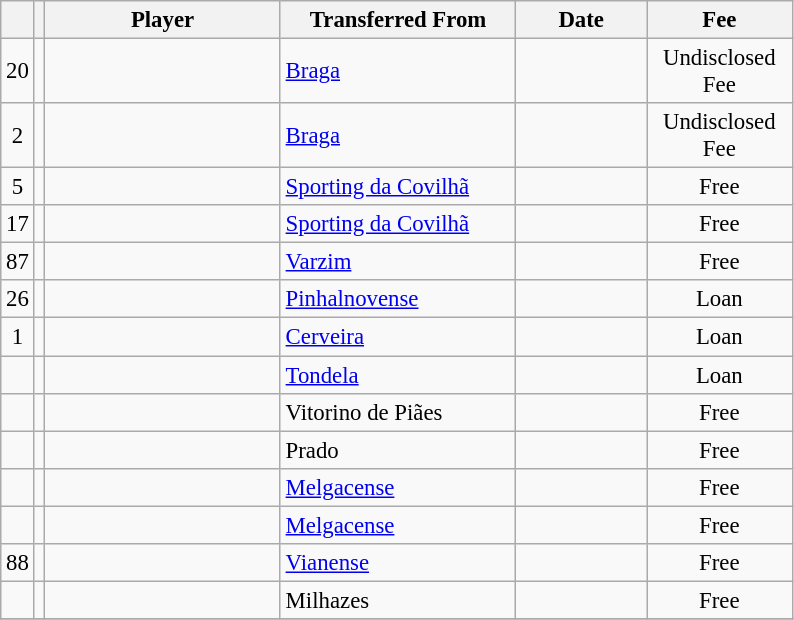<table class="wikitable plainrowheaders sortable" style="font-size:95%">
<tr>
<th></th>
<th></th>
<th scope=col style="width:150px;"><strong>Player</strong></th>
<th scope=col style="width:150px;"><strong>Transferred From</strong></th>
<th scope=col style="width:80px;"><strong>Date</strong></th>
<th scope=col style="width:90px;"><strong>Fee</strong></th>
</tr>
<tr>
<td align=center>20</td>
<td align=center></td>
<td></td>
<td> <a href='#'>Braga</a></td>
<td align=center></td>
<td align=center>Undisclosed Fee</td>
</tr>
<tr>
<td align=center>2</td>
<td align=center></td>
<td></td>
<td> <a href='#'>Braga</a></td>
<td align=center></td>
<td align=center>Undisclosed Fee</td>
</tr>
<tr>
<td align=center>5</td>
<td align=center></td>
<td></td>
<td> <a href='#'>Sporting da Covilhã</a></td>
<td align=center></td>
<td align=center>Free</td>
</tr>
<tr>
<td align=center>17</td>
<td align=center></td>
<td></td>
<td> <a href='#'>Sporting da Covilhã</a></td>
<td align=center></td>
<td align=center>Free</td>
</tr>
<tr>
<td align=center>87</td>
<td align=center></td>
<td></td>
<td> <a href='#'>Varzim</a></td>
<td align=center></td>
<td align=center>Free</td>
</tr>
<tr>
<td align=center>26</td>
<td align=center></td>
<td></td>
<td> <a href='#'>Pinhalnovense</a></td>
<td align=center></td>
<td align=center>Loan</td>
</tr>
<tr>
<td align=center>1</td>
<td align=center></td>
<td></td>
<td> <a href='#'>Cerveira</a></td>
<td align=center></td>
<td align=center>Loan</td>
</tr>
<tr>
<td align=center></td>
<td align=center></td>
<td></td>
<td> <a href='#'>Tondela</a></td>
<td align=center></td>
<td align=center>Loan</td>
</tr>
<tr>
<td align=center></td>
<td align=center></td>
<td></td>
<td> Vitorino de Piães</td>
<td align=center></td>
<td align=center>Free</td>
</tr>
<tr>
<td align=center></td>
<td align=center></td>
<td></td>
<td> Prado</td>
<td align=center></td>
<td align=center>Free</td>
</tr>
<tr>
<td align=center></td>
<td align=center></td>
<td></td>
<td> <a href='#'>Melgacense</a></td>
<td align=center></td>
<td align=center>Free</td>
</tr>
<tr>
<td align=center></td>
<td align=center></td>
<td></td>
<td> <a href='#'>Melgacense</a></td>
<td align=center></td>
<td align=center>Free</td>
</tr>
<tr>
<td align=center>88</td>
<td align=center></td>
<td></td>
<td> <a href='#'>Vianense</a></td>
<td align=center></td>
<td align=center>Free</td>
</tr>
<tr>
<td align=center></td>
<td align=center></td>
<td></td>
<td> Milhazes</td>
<td align=center></td>
<td align=center>Free</td>
</tr>
<tr>
</tr>
</table>
